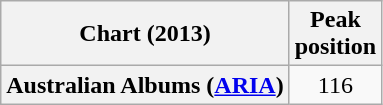<table class="wikitable plainrowheaders">
<tr>
<th scope="col">Chart (2013)</th>
<th scope="col">Peak<br>position</th>
</tr>
<tr>
<th scope="row">Australian Albums (<a href='#'>ARIA</a>)</th>
<td align="center">116</td>
</tr>
</table>
